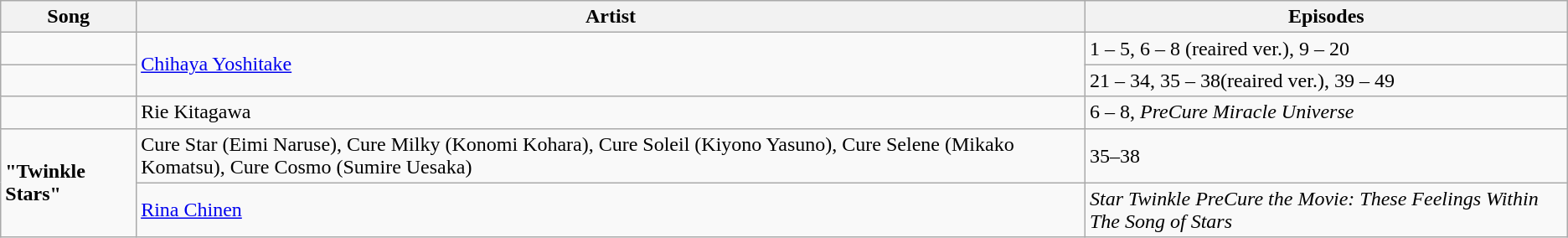<table class="wikitable">
<tr>
<th>Song</th>
<th>Artist</th>
<th>Episodes</th>
</tr>
<tr>
<td></td>
<td rowspan=2><a href='#'>Chihaya Yoshitake</a></td>
<td>1 – 5, 6 – 8 (reaired ver.), 9 – 20</td>
</tr>
<tr>
<td></td>
<td>21 – 34, 35 – 38(reaired ver.), 39 – 49</td>
</tr>
<tr>
<td></td>
<td>Rie Kitagawa</td>
<td>6 – 8, <em>PreCure Miracle Universe</em></td>
</tr>
<tr>
<td rowspan=2><strong>"Twinkle Stars"</strong></td>
<td>Cure Star (Eimi Naruse), Cure Milky (Konomi Kohara), Cure Soleil (Kiyono Yasuno), Cure Selene (Mikako Komatsu), Cure Cosmo (Sumire Uesaka)</td>
<td>35–38</td>
</tr>
<tr>
<td><a href='#'>Rina Chinen</a></td>
<td><em>Star Twinkle PreCure the Movie: These Feelings Within The Song of Stars</em></td>
</tr>
</table>
